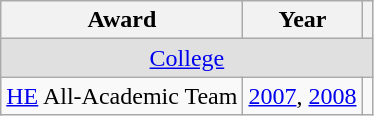<table class="wikitable">
<tr>
<th>Award</th>
<th>Year</th>
<th></th>
</tr>
<tr ALIGN="center" bgcolor="#e0e0e0">
<td colspan="3"><a href='#'>College</a></td>
</tr>
<tr>
<td><a href='#'>HE</a> All-Academic Team</td>
<td><a href='#'>2007</a>, <a href='#'>2008</a></td>
<td></td>
</tr>
</table>
